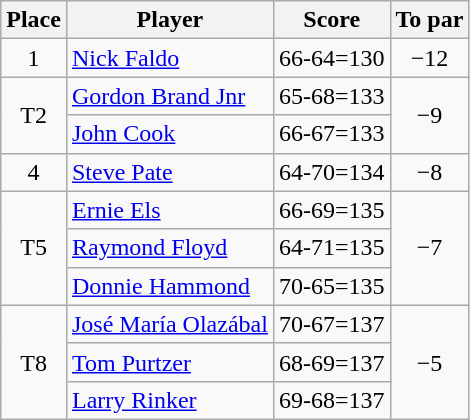<table class="wikitable">
<tr>
<th>Place</th>
<th>Player</th>
<th>Score</th>
<th>To par</th>
</tr>
<tr>
<td align=center>1</td>
<td> <a href='#'>Nick Faldo</a></td>
<td align=center>66-64=130</td>
<td align=center>−12</td>
</tr>
<tr>
<td rowspan="2" align=center>T2</td>
<td> <a href='#'>Gordon Brand Jnr</a></td>
<td align=center>65-68=133</td>
<td rowspan="2" align=center>−9</td>
</tr>
<tr>
<td> <a href='#'>John Cook</a></td>
<td align=center>66-67=133</td>
</tr>
<tr>
<td align=center>4</td>
<td> <a href='#'>Steve Pate</a></td>
<td align-center>64-70=134</td>
<td align=center>−8</td>
</tr>
<tr>
<td rowspan="3" align=center>T5</td>
<td> <a href='#'>Ernie Els</a></td>
<td align=center>66-69=135</td>
<td rowspan="3" align=center>−7</td>
</tr>
<tr>
<td> <a href='#'>Raymond Floyd</a></td>
<td align=center>64-71=135</td>
</tr>
<tr>
<td> <a href='#'>Donnie Hammond</a></td>
<td align=center>70-65=135</td>
</tr>
<tr>
<td rowspan="3" align=center>T8</td>
<td> <a href='#'>José María Olazábal</a></td>
<td align=center>70-67=137</td>
<td rowspan="3" align=center>−5</td>
</tr>
<tr>
<td> <a href='#'>Tom Purtzer</a></td>
<td align=center>68-69=137</td>
</tr>
<tr>
<td> <a href='#'>Larry Rinker</a></td>
<td align=center>69-68=137</td>
</tr>
</table>
